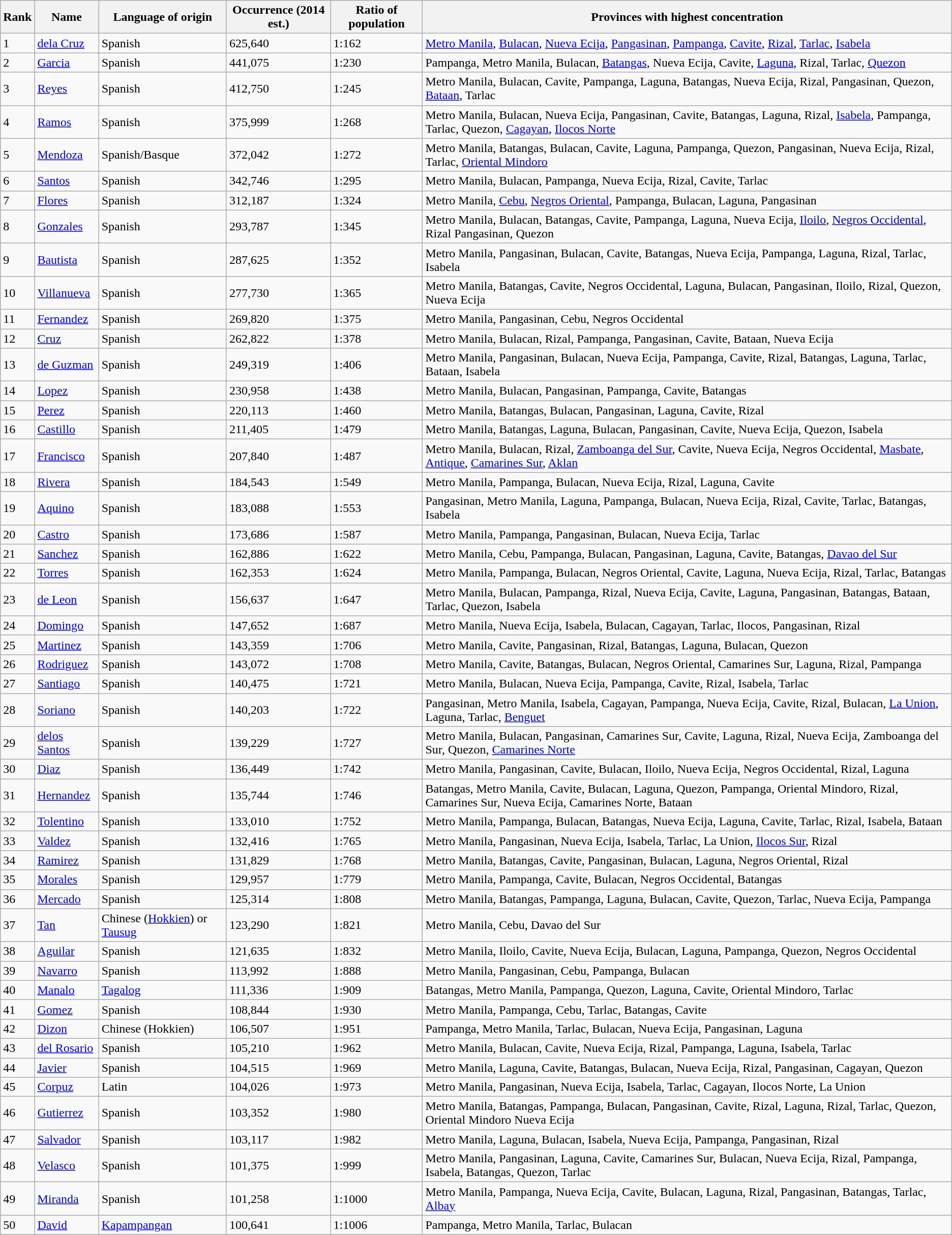<table class="wikitable">
<tr>
<th>Rank</th>
<th>Name</th>
<th>Language of origin</th>
<th>Occurrence (2014 est.)</th>
<th>Ratio of population</th>
<th>Provinces with highest concentration</th>
</tr>
<tr>
<td>1</td>
<td><a href='#'>dela Cruz</a></td>
<td>Spanish</td>
<td>625,640</td>
<td>1:162</td>
<td><a href='#'>Metro Manila</a>, <a href='#'>Bulacan</a>, <a href='#'>Nueva Ecija</a>, <a href='#'>Pangasinan</a>, <a href='#'>Pampanga</a>, <a href='#'>Cavite</a>, <a href='#'>Rizal</a>, <a href='#'>Tarlac</a>, <a href='#'>Isabela</a></td>
</tr>
<tr>
<td>2</td>
<td><a href='#'>Garcia</a></td>
<td>Spanish</td>
<td>441,075</td>
<td>1:230</td>
<td>Pampanga, Metro Manila, Bulacan, <a href='#'>Batangas</a>, Nueva Ecija, Cavite, <a href='#'>Laguna</a>, Rizal, Tarlac, <a href='#'>Quezon</a></td>
</tr>
<tr>
<td>3</td>
<td><a href='#'>Reyes</a></td>
<td>Spanish</td>
<td>412,750</td>
<td>1:245</td>
<td>Metro Manila, Bulacan, Cavite, Pampanga, Laguna, Batangas, Nueva Ecija, Rizal, Pangasinan, Quezon, <a href='#'>Bataan</a>, Tarlac</td>
</tr>
<tr>
<td>4</td>
<td><a href='#'>Ramos</a></td>
<td>Spanish</td>
<td>375,999</td>
<td>1:268</td>
<td>Metro Manila, Bulacan, Nueva Ecija, Pangasinan, Cavite, Batangas, Laguna, Rizal, <a href='#'>Isabela</a>, Pampanga, Tarlac, Quezon, <a href='#'>Cagayan</a>, <a href='#'>Ilocos Norte</a></td>
</tr>
<tr>
<td>5</td>
<td><a href='#'>Mendoza</a></td>
<td>Spanish/Basque</td>
<td>372,042</td>
<td>1:272</td>
<td>Metro Manila, Batangas, Bulacan, Cavite, Laguna, Pampanga, Quezon, Pangasinan, Nueva Ecija, Rizal, Tarlac, <a href='#'>Oriental Mindoro</a></td>
</tr>
<tr>
<td>6</td>
<td><a href='#'>Santos</a></td>
<td>Spanish</td>
<td>342,746</td>
<td>1:295</td>
<td>Metro Manila, Bulacan, Pampanga, Nueva Ecija, Rizal, Cavite, Tarlac</td>
</tr>
<tr>
<td>7</td>
<td><a href='#'>Flores</a></td>
<td>Spanish</td>
<td>312,187</td>
<td>1:324</td>
<td>Metro Manila, <a href='#'>Cebu</a>, <a href='#'>Negros Oriental</a>, Pampanga, Bulacan, Laguna, Pangasinan</td>
</tr>
<tr>
<td>8</td>
<td><a href='#'>Gonzales</a></td>
<td>Spanish</td>
<td>293,787</td>
<td>1:345</td>
<td>Metro Manila, Bulacan, Batangas, Cavite, Pampanga, Laguna, Nueva Ecija, <a href='#'>Iloilo</a>, <a href='#'>Negros Occidental</a>, Rizal Pangasinan, Quezon</td>
</tr>
<tr>
<td>9</td>
<td><a href='#'>Bautista</a></td>
<td>Spanish</td>
<td>287,625</td>
<td>1:352</td>
<td>Metro Manila, Pangasinan, Bulacan, Cavite, Batangas, Nueva Ecija, Pampanga, Laguna, Rizal, Tarlac, Isabela</td>
</tr>
<tr>
<td>10</td>
<td><a href='#'>Villanueva</a></td>
<td>Spanish</td>
<td>277,730</td>
<td>1:365</td>
<td>Metro Manila, Batangas, Cavite, Negros Occidental, Laguna, Bulacan, Pangasinan, Iloilo, Rizal, Quezon, Nueva Ecija</td>
</tr>
<tr>
<td>11</td>
<td><a href='#'>Fernandez</a></td>
<td>Spanish</td>
<td>269,820</td>
<td>1:375</td>
<td>Metro Manila, Pangasinan, Cebu, Negros Occidental</td>
</tr>
<tr>
<td>12</td>
<td><a href='#'>Cruz</a></td>
<td>Spanish</td>
<td>262,822</td>
<td>1:378</td>
<td>Metro Manila, Bulacan, Rizal, Pampanga, Pangasinan, Cavite, Bataan, Nueva Ecija</td>
</tr>
<tr>
<td>13</td>
<td><a href='#'>de Guzman</a></td>
<td>Spanish</td>
<td>249,319</td>
<td>1:406</td>
<td>Metro Manila, Pangasinan, Bulacan, Nueva Ecija, Pampanga, Cavite, Rizal, Batangas, Laguna, Tarlac, Bataan, Isabela</td>
</tr>
<tr>
<td>14</td>
<td><a href='#'>Lopez</a></td>
<td>Spanish</td>
<td>230,958</td>
<td>1:438</td>
<td>Metro Manila, Bulacan, Pangasinan, Pampanga, Cavite, Batangas</td>
</tr>
<tr>
<td>15</td>
<td><a href='#'>Perez</a></td>
<td>Spanish</td>
<td>220,113</td>
<td>1:460</td>
<td>Metro Manila, Batangas, Bulacan, Pangasinan, Laguna, Cavite, Rizal</td>
</tr>
<tr>
<td>16</td>
<td><a href='#'>Castillo</a></td>
<td>Spanish</td>
<td>211,405</td>
<td>1:479</td>
<td>Metro Manila, Batangas, Laguna, Bulacan, Pangasinan, Cavite, Nueva Ecija, Quezon, Isabela</td>
</tr>
<tr>
<td>17</td>
<td><a href='#'>Francisco</a></td>
<td>Spanish</td>
<td>207,840</td>
<td>1:487</td>
<td>Metro Manila, Bulacan, Rizal, <a href='#'>Zamboanga del Sur</a>, Cavite, Nueva Ecija, Negros Occidental, <a href='#'>Masbate</a>, <a href='#'>Antique</a>, <a href='#'>Camarines Sur</a>, <a href='#'>Aklan</a></td>
</tr>
<tr>
<td>18</td>
<td><a href='#'>Rivera</a></td>
<td>Spanish</td>
<td>184,543</td>
<td>1:549</td>
<td>Metro Manila, Pampanga, Bulacan, Nueva Ecija, Rizal, Laguna, Cavite</td>
</tr>
<tr>
<td>19</td>
<td><a href='#'>Aquino</a></td>
<td>Spanish</td>
<td>183,088</td>
<td>1:553</td>
<td>Pangasinan, Metro Manila, Laguna, Pampanga, Bulacan, Nueva Ecija, Rizal, Cavite, Tarlac, Batangas, Isabela</td>
</tr>
<tr>
<td>20</td>
<td><a href='#'>Castro</a></td>
<td>Spanish</td>
<td>173,686</td>
<td>1:587</td>
<td>Metro Manila, Pampanga, Pangasinan, Bulacan, Nueva Ecija, Tarlac</td>
</tr>
<tr>
<td>21</td>
<td><a href='#'>Sanchez</a></td>
<td>Spanish</td>
<td>162,886</td>
<td>1:622</td>
<td>Metro Manila, Cebu, Pampanga, Bulacan, Pangasinan, Laguna, Cavite, Batangas, <a href='#'>Davao del Sur</a></td>
</tr>
<tr>
<td>22</td>
<td><a href='#'>Torres</a></td>
<td>Spanish</td>
<td>162,353</td>
<td>1:624</td>
<td>Metro Manila, Pampanga, Bulacan, Negros Oriental, Cavite, Laguna, Nueva Ecija, Rizal, Tarlac, Batangas</td>
</tr>
<tr>
<td>23</td>
<td><a href='#'>de Leon</a></td>
<td>Spanish</td>
<td>156,637</td>
<td>1:647</td>
<td>Metro Manila, Bulacan, Pampanga, Rizal, Nueva Ecija, Cavite, Laguna, Pangasinan, Batangas, Bataan, Tarlac, Quezon, Isabela</td>
</tr>
<tr>
<td>24</td>
<td><a href='#'>Domingo</a></td>
<td>Spanish</td>
<td>147,652</td>
<td>1:687</td>
<td>Metro Manila, Nueva Ecija, Isabela, Bulacan, Cagayan, Tarlac, Ilocos, Pangasinan, Rizal</td>
</tr>
<tr>
<td>25</td>
<td><a href='#'>Martinez</a></td>
<td>Spanish</td>
<td>143,359</td>
<td>1:706</td>
<td>Metro Manila, Cavite, Pangasinan, Rizal, Batangas, Laguna, Bulacan, Quezon</td>
</tr>
<tr>
<td>26</td>
<td><a href='#'>Rodriguez</a></td>
<td>Spanish</td>
<td>143,072</td>
<td>1:708</td>
<td>Metro Manila, Cavite, Batangas, Bulacan, Negros Oriental, Camarines Sur, Laguna, Rizal, Pampanga</td>
</tr>
<tr>
<td>27</td>
<td><a href='#'>Santiago</a></td>
<td>Spanish</td>
<td>140,475</td>
<td>1:721</td>
<td>Metro Manila, Bulacan, Nueva Ecija, Pampanga, Cavite, Rizal, Isabela, Tarlac</td>
</tr>
<tr>
<td>28</td>
<td><a href='#'>Soriano</a></td>
<td>Spanish</td>
<td>140,203</td>
<td>1:722</td>
<td>Pangasinan, Metro Manila, Isabela, Cagayan, Pampanga, Nueva Ecija, Cavite, Rizal, Bulacan, <a href='#'>La Union</a>, Laguna, Tarlac, <a href='#'>Benguet</a></td>
</tr>
<tr>
<td>29</td>
<td><a href='#'>delos Santos</a></td>
<td>Spanish</td>
<td>139,229</td>
<td>1:727</td>
<td>Metro Manila, Bulacan, Pangasinan, Camarines Sur, Cavite, Laguna, Rizal, Nueva Ecija, Zamboanga del Sur, Quezon, <a href='#'>Camarines Norte</a></td>
</tr>
<tr>
<td>30</td>
<td><a href='#'>Diaz</a></td>
<td>Spanish</td>
<td>136,449</td>
<td>1:742</td>
<td>Metro Manila, Pangasinan, Cavite, Bulacan, Iloilo, Nueva Ecija, Negros Occidental, Rizal, Laguna</td>
</tr>
<tr>
<td>31</td>
<td><a href='#'>Hernandez</a></td>
<td>Spanish</td>
<td>135,744</td>
<td>1:746</td>
<td>Batangas, Metro Manila, Cavite, Bulacan, Laguna, Quezon, Pampanga, Oriental Mindoro, Rizal, Camarines Sur, Nueva Ecija, Camarines Norte, Bataan</td>
</tr>
<tr>
<td>32</td>
<td><a href='#'>Tolentino</a></td>
<td>Spanish</td>
<td>133,010</td>
<td>1:752</td>
<td>Metro Manila, Pampanga, Bulacan, Batangas, Nueva Ecija, Laguna, Cavite, Tarlac, Rizal, Isabela, Bataan</td>
</tr>
<tr>
<td>33</td>
<td><a href='#'>Valdez</a></td>
<td>Spanish</td>
<td>132,416</td>
<td>1:765</td>
<td>Metro Manila, Pangasinan, Nueva Ecija, Isabela, Tarlac, La Union, <a href='#'>Ilocos Sur</a>, Rizal</td>
</tr>
<tr>
<td>34</td>
<td><a href='#'>Ramirez</a></td>
<td>Spanish</td>
<td>131,829</td>
<td>1:768</td>
<td>Metro Manila, Batangas, Cavite, Pangasinan, Bulacan, Laguna, Negros Oriental, Rizal</td>
</tr>
<tr>
<td>35</td>
<td><a href='#'>Morales</a></td>
<td>Spanish</td>
<td>129,957</td>
<td>1:779</td>
<td>Metro Manila, Pampanga, Cavite, Bulacan, Negros Occidental, Batangas</td>
</tr>
<tr>
<td>36</td>
<td><a href='#'>Mercado</a></td>
<td>Spanish</td>
<td>125,314</td>
<td>1:808</td>
<td>Metro Manila, Batangas, Pampanga, Laguna, Bulacan, Cavite, Quezon, Tarlac, Nueva Ecija, Pampanga</td>
</tr>
<tr>
<td>37</td>
<td><a href='#'>Tan</a></td>
<td>Chinese (<a href='#'>Hokkien</a>) or <a href='#'>Tausug</a></td>
<td>123,290</td>
<td>1:821</td>
<td>Metro Manila, Cebu, Davao del Sur</td>
</tr>
<tr>
<td>38</td>
<td><a href='#'>Aguilar</a></td>
<td>Spanish</td>
<td>121,635</td>
<td>1:832</td>
<td>Metro Manila, Iloilo, Cavite, Nueva Ecija, Bulacan, Laguna, Pampanga, Quezon, Negros Occidental</td>
</tr>
<tr>
<td>39</td>
<td><a href='#'>Navarro</a></td>
<td>Spanish</td>
<td>113,992</td>
<td>1:888</td>
<td>Metro Manila, Pangasinan, Cebu, Pampanga, Bulacan</td>
</tr>
<tr>
<td>40</td>
<td><a href='#'>Manalo</a></td>
<td><a href='#'>Tagalog</a></td>
<td>111,336</td>
<td>1:909</td>
<td>Batangas, Metro Manila, Pampanga, Quezon, Laguna, Cavite, Oriental Mindoro, Tarlac</td>
</tr>
<tr>
<td>41</td>
<td><a href='#'>Gomez</a></td>
<td>Spanish</td>
<td>108,844</td>
<td>1:930</td>
<td>Metro Manila, Pampanga, Cebu, Tarlac, Batangas, Cavite</td>
</tr>
<tr>
<td>42</td>
<td><a href='#'>Dizon</a></td>
<td>Chinese (Hokkien)</td>
<td>106,507</td>
<td>1:951</td>
<td>Pampanga, Metro Manila, Tarlac, Bulacan, Nueva Ecija, Pangasinan, Laguna</td>
</tr>
<tr>
<td>43</td>
<td><a href='#'>del Rosario</a></td>
<td>Spanish</td>
<td>105,210</td>
<td>1:962</td>
<td>Metro Manila, Bulacan, Cavite, Nueva Ecija, Rizal, Pampanga, Laguna, Isabela, Tarlac</td>
</tr>
<tr>
<td>44</td>
<td><a href='#'>Javier</a></td>
<td>Spanish</td>
<td>104,515</td>
<td>1:969</td>
<td>Metro Manila, Laguna, Cavite, Batangas, Bulacan, Nueva Ecija, Rizal, Pangasinan, Cagayan, Quezon</td>
</tr>
<tr>
<td>45</td>
<td><a href='#'>Corpuz</a></td>
<td>Latin</td>
<td>104,026</td>
<td>1:973</td>
<td>Metro Manila, Pangasinan, Nueva Ecija, Isabela, Tarlac, Cagayan, Ilocos Norte, La Union</td>
</tr>
<tr>
<td>46</td>
<td><a href='#'>Gutierrez</a></td>
<td>Spanish</td>
<td>103,352</td>
<td>1:980</td>
<td>Metro Manila, Batangas, Pampanga, Bulacan, Pangasinan, Cavite, Rizal, Laguna, Rizal, Tarlac, Quezon, Oriental Mindoro Nueva Ecija</td>
</tr>
<tr>
<td>47</td>
<td><a href='#'>Salvador</a></td>
<td>Spanish</td>
<td>103,117</td>
<td>1:982</td>
<td>Metro Manila, Laguna, Bulacan, Isabela, Nueva Ecija, Pampanga, Pangasinan, Rizal</td>
</tr>
<tr>
<td>48</td>
<td><a href='#'>Velasco</a></td>
<td>Spanish</td>
<td>101,375</td>
<td>1:999</td>
<td>Metro Manila, Pangasinan, Laguna, Cavite, Camarines Sur, Bulacan, Nueva Ecija, Rizal, Pampanga, Isabela, Batangas, Quezon, Tarlac</td>
</tr>
<tr>
<td>49</td>
<td><a href='#'>Miranda</a></td>
<td>Spanish</td>
<td>101,258</td>
<td>1:1000</td>
<td>Metro Manila, Pampanga, Nueva Ecija, Cavite, Bulacan, Laguna, Rizal, Pangasinan, Batangas, Tarlac, <a href='#'>Albay</a></td>
</tr>
<tr>
<td>50</td>
<td><a href='#'>David</a></td>
<td><a href='#'>Kapampangan</a></td>
<td>100,641</td>
<td>1:1006</td>
<td>Pampanga, Metro Manila, Tarlac, Bulacan</td>
</tr>
</table>
